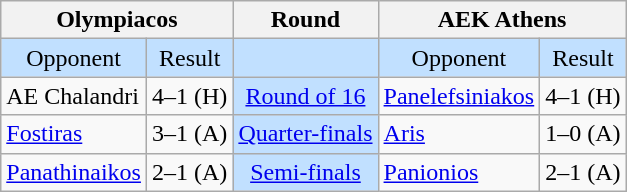<table class="wikitable" style="text-align:center">
<tr>
<th colspan="2">Olympiacos</th>
<th>Round</th>
<th colspan="2">AEK Athens</th>
</tr>
<tr style="background:#C1E0FF">
<td>Opponent</td>
<td>Result</td>
<td></td>
<td>Opponent</td>
<td>Result</td>
</tr>
<tr>
<td style="text-align:left">AE Chalandri</td>
<td>4–1 (H)</td>
<td style="background:#C1E0FF"><a href='#'>Round of 16</a></td>
<td style="text-align:left"><a href='#'>Panelefsiniakos</a></td>
<td>4–1 (H)</td>
</tr>
<tr>
<td style="text-align:left"><a href='#'>Fostiras</a></td>
<td>3–1 (A)</td>
<td style="background:#C1E0FF"><a href='#'>Quarter-finals</a></td>
<td style="text-align:left"><a href='#'>Aris</a></td>
<td>1–0 (A)</td>
</tr>
<tr>
<td style="text-align:left"><a href='#'>Panathinaikos</a></td>
<td>2–1 (A)</td>
<td style="background:#C1E0FF"><a href='#'>Semi-finals</a></td>
<td style="text-align:left"><a href='#'>Panionios</a></td>
<td>2–1 (A)</td>
</tr>
</table>
